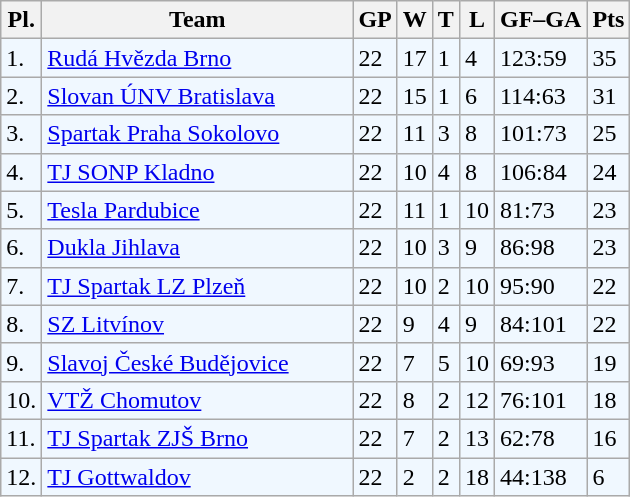<table class="wikitable">
<tr>
<th>Pl.</th>
<th width="200">Team</th>
<th>GP</th>
<th>W</th>
<th>T</th>
<th>L</th>
<th>GF–GA</th>
<th>Pts</th>
</tr>
<tr bgcolor="#f0f8ff">
<td>1.</td>
<td><a href='#'>Rudá Hvězda Brno</a></td>
<td>22</td>
<td>17</td>
<td>1</td>
<td>4</td>
<td>123:59</td>
<td>35</td>
</tr>
<tr bgcolor="#f0f8ff">
<td>2.</td>
<td><a href='#'>Slovan ÚNV Bratislava</a></td>
<td>22</td>
<td>15</td>
<td>1</td>
<td>6</td>
<td>114:63</td>
<td>31</td>
</tr>
<tr bgcolor="#f0f8ff">
<td>3.</td>
<td><a href='#'>Spartak Praha Sokolovo</a></td>
<td>22</td>
<td>11</td>
<td>3</td>
<td>8</td>
<td>101:73</td>
<td>25</td>
</tr>
<tr bgcolor="#f0f8ff">
<td>4.</td>
<td><a href='#'>TJ SONP Kladno</a></td>
<td>22</td>
<td>10</td>
<td>4</td>
<td>8</td>
<td>106:84</td>
<td>24</td>
</tr>
<tr bgcolor="#f0f8ff">
<td>5.</td>
<td><a href='#'>Tesla Pardubice</a></td>
<td>22</td>
<td>11</td>
<td>1</td>
<td>10</td>
<td>81:73</td>
<td>23</td>
</tr>
<tr bgcolor="#f0f8ff">
<td>6.</td>
<td><a href='#'>Dukla Jihlava</a></td>
<td>22</td>
<td>10</td>
<td>3</td>
<td>9</td>
<td>86:98</td>
<td>23</td>
</tr>
<tr bgcolor="#f0f8ff">
<td>7.</td>
<td><a href='#'>TJ Spartak LZ Plzeň</a></td>
<td>22</td>
<td>10</td>
<td>2</td>
<td>10</td>
<td>95:90</td>
<td>22</td>
</tr>
<tr bgcolor="#f0f8ff">
<td>8.</td>
<td><a href='#'>SZ Litvínov</a></td>
<td>22</td>
<td>9</td>
<td>4</td>
<td>9</td>
<td>84:101</td>
<td>22</td>
</tr>
<tr bgcolor="#f0f8ff">
<td>9.</td>
<td><a href='#'>Slavoj České Budějovice</a></td>
<td>22</td>
<td>7</td>
<td>5</td>
<td>10</td>
<td>69:93</td>
<td>19</td>
</tr>
<tr bgcolor="#f0f8ff">
<td>10.</td>
<td><a href='#'>VTŽ Chomutov</a></td>
<td>22</td>
<td>8</td>
<td>2</td>
<td>12</td>
<td>76:101</td>
<td>18</td>
</tr>
<tr bgcolor="#f0f8ff">
<td>11.</td>
<td><a href='#'>TJ Spartak ZJŠ Brno</a></td>
<td>22</td>
<td>7</td>
<td>2</td>
<td>13</td>
<td>62:78</td>
<td>16</td>
</tr>
<tr bgcolor="#f0f8ff">
<td>12.</td>
<td><a href='#'>TJ Gottwaldov</a></td>
<td>22</td>
<td>2</td>
<td>2</td>
<td>18</td>
<td>44:138</td>
<td>6</td>
</tr>
</table>
